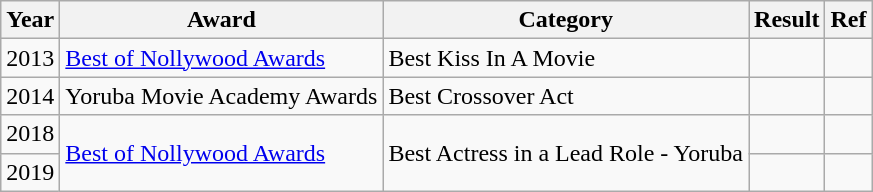<table class="wikitable sortable">
<tr>
<th>Year</th>
<th>Award</th>
<th>Category</th>
<th>Result</th>
<th>Ref</th>
</tr>
<tr>
<td>2013</td>
<td><a href='#'>Best of Nollywood Awards</a></td>
<td>Best Kiss In A Movie</td>
<td></td>
<td></td>
</tr>
<tr>
<td>2014</td>
<td>Yoruba Movie Academy Awards</td>
<td>Best Crossover Act</td>
<td></td>
<td></td>
</tr>
<tr>
<td>2018</td>
<td rowspan="2"><a href='#'>Best of Nollywood Awards</a></td>
<td rowspan="2">Best Actress in a Lead Role - Yoruba</td>
<td></td>
<td></td>
</tr>
<tr>
<td>2019</td>
<td></td>
<td></td>
</tr>
</table>
